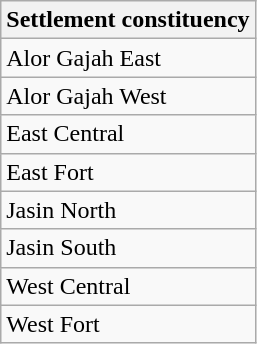<table class=wikitable>
<tr>
<th>Settlement constituency</th>
</tr>
<tr>
<td>Alor Gajah East</td>
</tr>
<tr>
<td>Alor Gajah West</td>
</tr>
<tr>
<td>East Central</td>
</tr>
<tr>
<td>East Fort</td>
</tr>
<tr>
<td>Jasin North</td>
</tr>
<tr>
<td>Jasin South</td>
</tr>
<tr>
<td>West Central</td>
</tr>
<tr>
<td>West Fort</td>
</tr>
</table>
